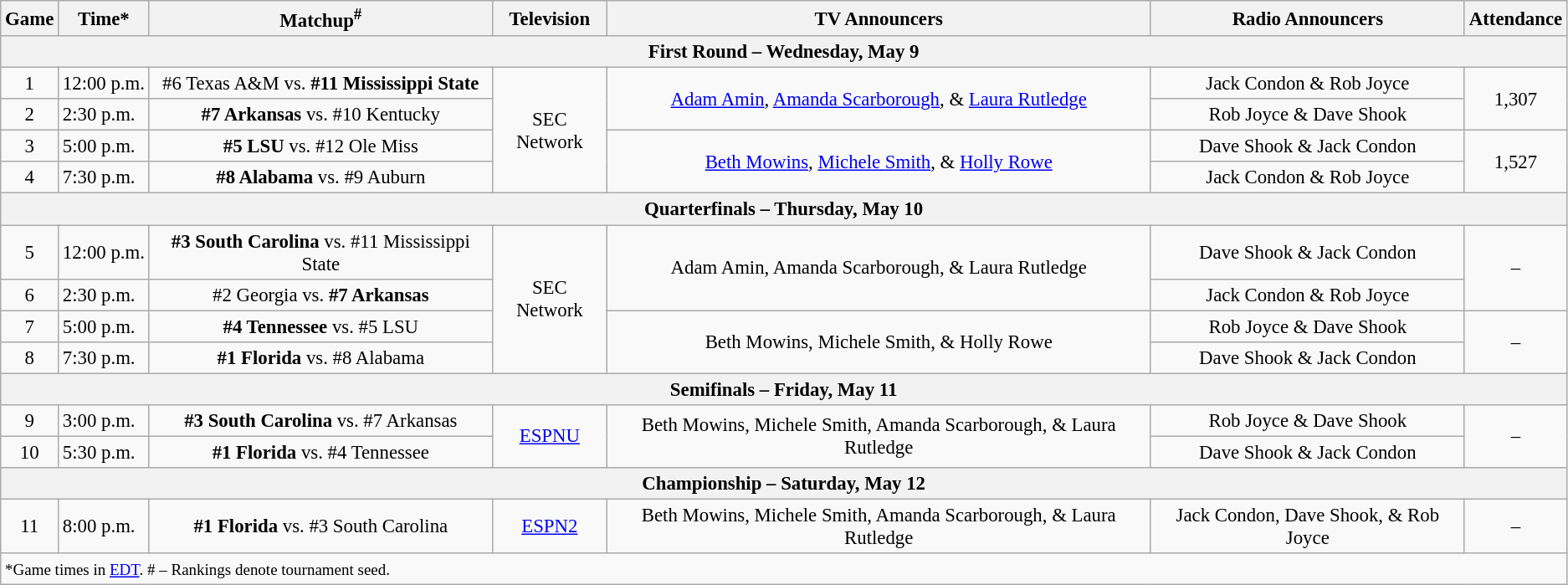<table class="wikitable" style="font-size: 95%">
<tr align="center">
<th>Game</th>
<th>Time*</th>
<th>Matchup<sup>#</sup></th>
<th>Television</th>
<th>TV Announcers</th>
<th>Radio Announcers</th>
<th>Attendance</th>
</tr>
<tr>
<th colspan=7>First Round – Wednesday, May 9</th>
</tr>
<tr>
<td style="text-align:center;">1</td>
<td>12:00 p.m.</td>
<td style="text-align:center;">#6 Texas A&M vs. <strong>#11 Mississippi State</strong></td>
<td rowspan=4 style="text-align:center;">SEC Network</td>
<td rowspan=2 style="text-align:center;"><a href='#'>Adam Amin</a>, <a href='#'>Amanda Scarborough</a>, & <a href='#'>Laura Rutledge</a></td>
<td style="text-align:center;">Jack Condon & Rob Joyce</td>
<td rowspan=2 style="text-align:center;">1,307</td>
</tr>
<tr>
<td style="text-align:center;">2</td>
<td>2:30 p.m.</td>
<td style="text-align:center;"><strong>#7 Arkansas</strong> vs. #10 Kentucky</td>
<td style="text-align:center;">Rob Joyce & Dave Shook</td>
</tr>
<tr>
<td style="text-align:center;">3</td>
<td>5:00 p.m.</td>
<td style="text-align:center;"><strong>#5 LSU</strong> vs. #12 Ole Miss</td>
<td rowspan=2 style="text-align:center;"><a href='#'>Beth Mowins</a>, <a href='#'>Michele Smith</a>, & <a href='#'>Holly Rowe</a></td>
<td style="text-align:center;">Dave Shook & Jack Condon</td>
<td rowspan=2 style="text-align:center;">1,527</td>
</tr>
<tr>
<td style="text-align:center;">4</td>
<td>7:30 p.m.</td>
<td style="text-align:center;"><strong>#8 Alabama</strong> vs. #9 Auburn</td>
<td style="text-align:center;">Jack Condon & Rob Joyce</td>
</tr>
<tr>
<th colspan=7>Quarterfinals – Thursday, May 10</th>
</tr>
<tr>
<td style="text-align:center;">5</td>
<td>12:00 p.m.</td>
<td style="text-align:center;"><strong>#3 South Carolina</strong> vs. #11 Mississippi State</td>
<td rowspan=4 style="text-align:center;">SEC Network</td>
<td rowspan=2 style="text-align:center;">Adam Amin, Amanda Scarborough, & Laura Rutledge</td>
<td style="text-align:center;">Dave Shook & Jack Condon</td>
<td rowspan=2 style="text-align:center;">–</td>
</tr>
<tr>
<td style="text-align:center;">6</td>
<td>2:30 p.m.</td>
<td style="text-align:center;">#2 Georgia vs. <strong>#7 Arkansas</strong></td>
<td style="text-align:center;">Jack Condon & Rob Joyce</td>
</tr>
<tr>
<td style="text-align:center;">7</td>
<td>5:00 p.m.</td>
<td style="text-align:center;"><strong>#4 Tennessee</strong> vs. #5 LSU</td>
<td rowspan=2 style="text-align:center;">Beth Mowins, Michele Smith, & Holly Rowe</td>
<td style="text-align:center;">Rob Joyce & Dave Shook</td>
<td rowspan=2 style="text-align:center;">–</td>
</tr>
<tr>
<td style="text-align:center;">8</td>
<td>7:30 p.m.</td>
<td style="text-align:center;"><strong>#1 Florida</strong> vs. #8 Alabama</td>
<td style="text-align:center;">Dave Shook & Jack Condon</td>
</tr>
<tr>
<th colspan=7>Semifinals – Friday, May 11</th>
</tr>
<tr>
<td style="text-align:center;">9</td>
<td>3:00 p.m.</td>
<td style="text-align:center;"><strong>#3 South Carolina</strong> vs. #7 Arkansas</td>
<td rowspan=2 style="text-align:center;"><a href='#'>ESPNU</a></td>
<td rowspan=2 style="text-align:center;">Beth Mowins, Michele Smith, Amanda Scarborough,  & Laura Rutledge</td>
<td style="text-align:center;">Rob Joyce & Dave Shook</td>
<td rowspan=2 style="text-align:center;">–</td>
</tr>
<tr>
<td style="text-align:center;">10</td>
<td>5:30 p.m.</td>
<td style="text-align:center;"><strong>#1 Florida</strong> vs. #4 Tennessee</td>
<td style="text-align:center;">Dave Shook & Jack Condon</td>
</tr>
<tr>
<th colspan=7>Championship – Saturday, May 12</th>
</tr>
<tr>
<td style="text-align:center;">11</td>
<td>8:00 p.m.</td>
<td style="text-align:center;"><strong>#1 Florida</strong> vs. #3 South Carolina</td>
<td style="text-align:center;"><a href='#'>ESPN2</a></td>
<td style="text-align:center;">Beth Mowins, Michele Smith, Amanda Scarborough, & Laura Rutledge</td>
<td style="text-align:center;">Jack Condon, Dave Shook, & Rob Joyce</td>
<td style="text-align:center;">–</td>
</tr>
<tr>
<td colspan=7><small>*Game times in <a href='#'>EDT</a>. # – Rankings denote tournament seed.</small></td>
</tr>
</table>
